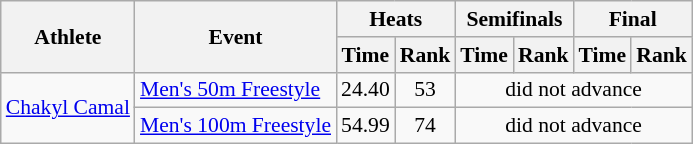<table class=wikitable style="font-size:90%">
<tr>
<th rowspan="2">Athlete</th>
<th rowspan="2">Event</th>
<th colspan="2">Heats</th>
<th colspan="2">Semifinals</th>
<th colspan="2">Final</th>
</tr>
<tr>
<th>Time</th>
<th>Rank</th>
<th>Time</th>
<th>Rank</th>
<th>Time</th>
<th>Rank</th>
</tr>
<tr>
<td rowspan="2"><a href='#'>Chakyl Camal</a></td>
<td><a href='#'>Men's 50m Freestyle</a></td>
<td align=center>24.40</td>
<td align=center>53</td>
<td align=center colspan=4>did not advance</td>
</tr>
<tr>
<td><a href='#'>Men's 100m Freestyle</a></td>
<td align=center>54.99</td>
<td align=center>74</td>
<td align=center colspan=4>did not advance</td>
</tr>
</table>
